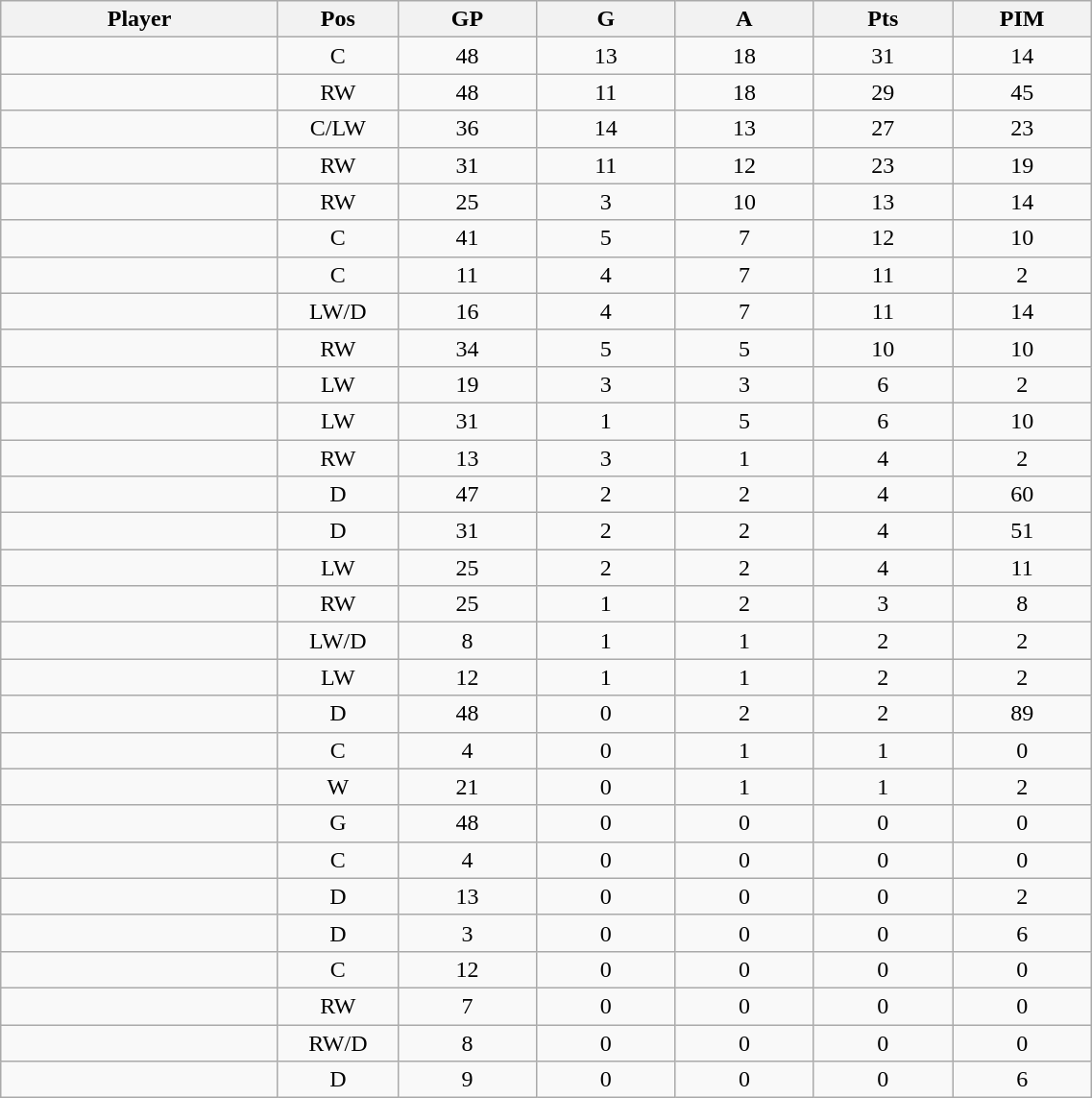<table class="wikitable sortable" width="60%">
<tr ALIGN="center">
<th bgcolor="#DDDDFF" width="10%">Player</th>
<th bgcolor="#DDDDFF" width="3%" title="Position">Pos</th>
<th bgcolor="#DDDDFF" width="5%" title="Games played">GP</th>
<th bgcolor="#DDDDFF" width="5%" title="Goals">G</th>
<th bgcolor="#DDDDFF" width="5%" title="Assists">A</th>
<th bgcolor="#DDDDFF" width="5%" title="Points">Pts</th>
<th bgcolor="#DDDDFF" width="5%" title="Penalties in Minutes">PIM</th>
</tr>
<tr align="center">
<td align="right"></td>
<td>C</td>
<td>48</td>
<td>13</td>
<td>18</td>
<td>31</td>
<td>14</td>
</tr>
<tr align="center">
<td align="right"></td>
<td>RW</td>
<td>48</td>
<td>11</td>
<td>18</td>
<td>29</td>
<td>45</td>
</tr>
<tr align="center">
<td align="right"></td>
<td>C/LW</td>
<td>36</td>
<td>14</td>
<td>13</td>
<td>27</td>
<td>23</td>
</tr>
<tr align="center">
<td align="right"></td>
<td>RW</td>
<td>31</td>
<td>11</td>
<td>12</td>
<td>23</td>
<td>19</td>
</tr>
<tr align="center">
<td align="right"></td>
<td>RW</td>
<td>25</td>
<td>3</td>
<td>10</td>
<td>13</td>
<td>14</td>
</tr>
<tr align="center">
<td align="right"></td>
<td>C</td>
<td>41</td>
<td>5</td>
<td>7</td>
<td>12</td>
<td>10</td>
</tr>
<tr align="center">
<td align="right"></td>
<td>C</td>
<td>11</td>
<td>4</td>
<td>7</td>
<td>11</td>
<td>2</td>
</tr>
<tr align="center">
<td align="right"></td>
<td>LW/D</td>
<td>16</td>
<td>4</td>
<td>7</td>
<td>11</td>
<td>14</td>
</tr>
<tr align="center">
<td align="right"></td>
<td>RW</td>
<td>34</td>
<td>5</td>
<td>5</td>
<td>10</td>
<td>10</td>
</tr>
<tr align="center">
<td align="right"></td>
<td>LW</td>
<td>19</td>
<td>3</td>
<td>3</td>
<td>6</td>
<td>2</td>
</tr>
<tr align="center">
<td align="right"></td>
<td>LW</td>
<td>31</td>
<td>1</td>
<td>5</td>
<td>6</td>
<td>10</td>
</tr>
<tr align="center">
<td align="right"></td>
<td>RW</td>
<td>13</td>
<td>3</td>
<td>1</td>
<td>4</td>
<td>2</td>
</tr>
<tr align="center">
<td align="right"></td>
<td>D</td>
<td>47</td>
<td>2</td>
<td>2</td>
<td>4</td>
<td>60</td>
</tr>
<tr align="center">
<td align="right"></td>
<td>D</td>
<td>31</td>
<td>2</td>
<td>2</td>
<td>4</td>
<td>51</td>
</tr>
<tr align="center">
<td align="right"></td>
<td>LW</td>
<td>25</td>
<td>2</td>
<td>2</td>
<td>4</td>
<td>11</td>
</tr>
<tr align="center">
<td align="right"></td>
<td>RW</td>
<td>25</td>
<td>1</td>
<td>2</td>
<td>3</td>
<td>8</td>
</tr>
<tr align="center">
<td align="right"></td>
<td>LW/D</td>
<td>8</td>
<td>1</td>
<td>1</td>
<td>2</td>
<td>2</td>
</tr>
<tr align="center">
<td align="right"></td>
<td>LW</td>
<td>12</td>
<td>1</td>
<td>1</td>
<td>2</td>
<td>2</td>
</tr>
<tr align="center">
<td align="right"></td>
<td>D</td>
<td>48</td>
<td>0</td>
<td>2</td>
<td>2</td>
<td>89</td>
</tr>
<tr align="center">
<td align="right"></td>
<td>C</td>
<td>4</td>
<td>0</td>
<td>1</td>
<td>1</td>
<td>0</td>
</tr>
<tr align="center">
<td align="right"></td>
<td>W</td>
<td>21</td>
<td>0</td>
<td>1</td>
<td>1</td>
<td>2</td>
</tr>
<tr align="center">
<td align="right"></td>
<td>G</td>
<td>48</td>
<td>0</td>
<td>0</td>
<td>0</td>
<td>0</td>
</tr>
<tr align="center">
<td align="right"></td>
<td>C</td>
<td>4</td>
<td>0</td>
<td>0</td>
<td>0</td>
<td>0</td>
</tr>
<tr align="center">
<td align="right"></td>
<td>D</td>
<td>13</td>
<td>0</td>
<td>0</td>
<td>0</td>
<td>2</td>
</tr>
<tr align="center">
<td align="right"></td>
<td>D</td>
<td>3</td>
<td>0</td>
<td>0</td>
<td>0</td>
<td>6</td>
</tr>
<tr align="center">
<td align="right"></td>
<td>C</td>
<td>12</td>
<td>0</td>
<td>0</td>
<td>0</td>
<td>0</td>
</tr>
<tr align="center">
<td align="right"></td>
<td>RW</td>
<td>7</td>
<td>0</td>
<td>0</td>
<td>0</td>
<td>0</td>
</tr>
<tr align="center">
<td align="right"></td>
<td>RW/D</td>
<td>8</td>
<td>0</td>
<td>0</td>
<td>0</td>
<td>0</td>
</tr>
<tr align="center">
<td align="right"></td>
<td>D</td>
<td>9</td>
<td>0</td>
<td>0</td>
<td>0</td>
<td>6</td>
</tr>
</table>
